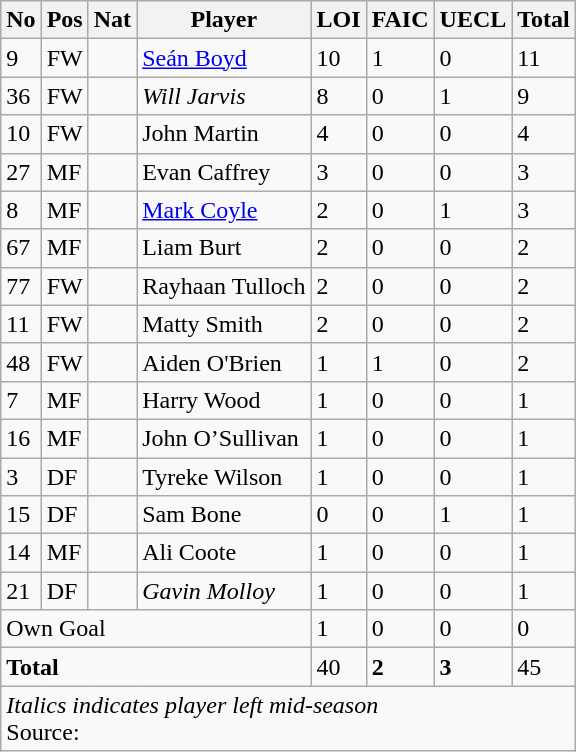<table class="wikitable">
<tr>
<th>No</th>
<th>Pos</th>
<th>Nat</th>
<th>Player</th>
<th>LOI</th>
<th>FAIC</th>
<th>UECL</th>
<th>Total</th>
</tr>
<tr>
<td>9</td>
<td>FW</td>
<td></td>
<td><a href='#'>Seán Boyd</a></td>
<td>10</td>
<td>1</td>
<td>0</td>
<td>11</td>
</tr>
<tr>
<td>36</td>
<td>FW</td>
<td></td>
<td><em>Will Jarvis</em></td>
<td>8</td>
<td>0</td>
<td>1</td>
<td>9</td>
</tr>
<tr>
<td>10</td>
<td>FW</td>
<td></td>
<td>John Martin</td>
<td>4</td>
<td>0</td>
<td>0</td>
<td>4</td>
</tr>
<tr>
<td>27</td>
<td>MF</td>
<td></td>
<td>Evan Caffrey</td>
<td>3</td>
<td>0</td>
<td>0</td>
<td>3</td>
</tr>
<tr>
<td>8</td>
<td>MF</td>
<td></td>
<td><a href='#'>Mark Coyle</a></td>
<td>2</td>
<td>0</td>
<td>1</td>
<td>3</td>
</tr>
<tr>
<td>67</td>
<td>MF</td>
<td></td>
<td>Liam Burt</td>
<td>2</td>
<td>0</td>
<td>0</td>
<td>2</td>
</tr>
<tr>
<td>77</td>
<td>FW</td>
<td></td>
<td>Rayhaan Tulloch</td>
<td>2</td>
<td>0</td>
<td>0</td>
<td>2</td>
</tr>
<tr>
<td>11</td>
<td>FW</td>
<td></td>
<td>Matty Smith</td>
<td>2</td>
<td>0</td>
<td>0</td>
<td>2</td>
</tr>
<tr>
<td>48</td>
<td>FW</td>
<td></td>
<td>Aiden O'Brien</td>
<td>1</td>
<td>1</td>
<td>0</td>
<td>2</td>
</tr>
<tr>
<td>7</td>
<td>MF</td>
<td></td>
<td>Harry Wood</td>
<td>1</td>
<td>0</td>
<td>0</td>
<td>1</td>
</tr>
<tr>
<td>16</td>
<td>MF</td>
<td></td>
<td>John O’Sullivan</td>
<td>1</td>
<td>0</td>
<td>0</td>
<td>1</td>
</tr>
<tr>
<td>3</td>
<td>DF</td>
<td></td>
<td>Tyreke Wilson</td>
<td>1</td>
<td>0</td>
<td>0</td>
<td>1</td>
</tr>
<tr>
<td>15</td>
<td>DF</td>
<td></td>
<td>Sam Bone</td>
<td>0</td>
<td>0</td>
<td>1</td>
<td>1</td>
</tr>
<tr>
<td>14</td>
<td>MF</td>
<td></td>
<td>Ali Coote</td>
<td>1</td>
<td>0</td>
<td>0</td>
<td>1</td>
</tr>
<tr>
<td>21</td>
<td>DF</td>
<td></td>
<td><em>Gavin Molloy</em></td>
<td>1</td>
<td>0</td>
<td>0</td>
<td>1</td>
</tr>
<tr>
<td colspan="4">Own Goal</td>
<td>1</td>
<td>0</td>
<td>0</td>
<td>0</td>
</tr>
<tr>
<td colspan="4"><strong>Total</strong></td>
<td>40</td>
<td><strong>2</strong></td>
<td><strong>3</strong></td>
<td>45</td>
</tr>
<tr>
<td colspan="8"><em>Italics indicates player left mid-season</em><br>Source: </td>
</tr>
</table>
